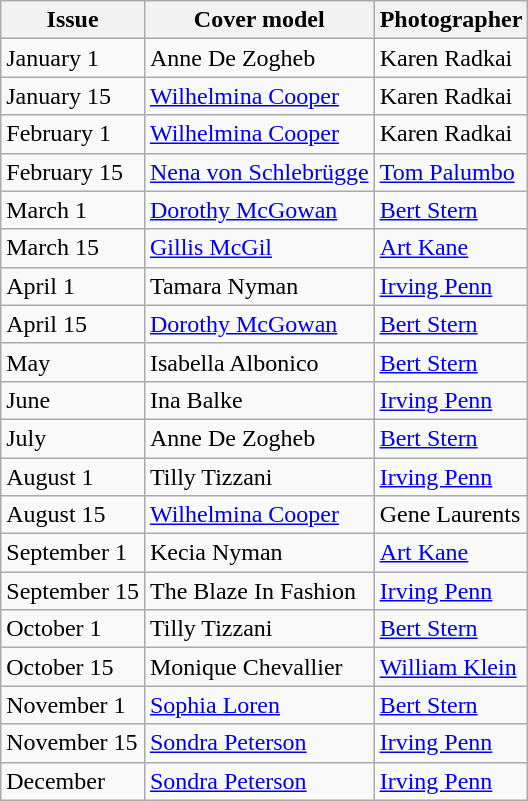<table class="sortable wikitable">
<tr>
<th>Issue</th>
<th>Cover model</th>
<th>Photographer</th>
</tr>
<tr>
<td>January 1</td>
<td>Anne De Zogheb</td>
<td>Karen Radkai</td>
</tr>
<tr>
<td>January 15</td>
<td><a href='#'>Wilhelmina Cooper</a></td>
<td>Karen Radkai</td>
</tr>
<tr>
<td>February 1</td>
<td><a href='#'>Wilhelmina Cooper</a></td>
<td>Karen Radkai</td>
</tr>
<tr>
<td>February 15</td>
<td><a href='#'>Nena von Schlebrügge</a></td>
<td><a href='#'>Tom Palumbo</a></td>
</tr>
<tr>
<td>March 1</td>
<td><a href='#'>Dorothy McGowan</a></td>
<td><a href='#'>Bert Stern</a></td>
</tr>
<tr>
<td>March 15</td>
<td><a href='#'>Gillis McGil</a></td>
<td><a href='#'>Art Kane</a></td>
</tr>
<tr>
<td>April 1</td>
<td>Tamara Nyman</td>
<td><a href='#'>Irving Penn</a></td>
</tr>
<tr>
<td>April 15</td>
<td><a href='#'>Dorothy McGowan</a></td>
<td><a href='#'>Bert Stern</a></td>
</tr>
<tr>
<td>May</td>
<td>Isabella Albonico</td>
<td><a href='#'>Bert Stern</a></td>
</tr>
<tr>
<td>June</td>
<td>Ina Balke</td>
<td><a href='#'>Irving Penn</a></td>
</tr>
<tr>
<td>July</td>
<td>Anne De Zogheb</td>
<td><a href='#'>Bert Stern</a></td>
</tr>
<tr>
<td>August 1</td>
<td>Tilly Tizzani</td>
<td><a href='#'>Irving Penn</a></td>
</tr>
<tr>
<td>August 15</td>
<td><a href='#'>Wilhelmina Cooper</a></td>
<td>Gene Laurents</td>
</tr>
<tr>
<td>September 1</td>
<td>Kecia Nyman</td>
<td><a href='#'>Art Kane</a></td>
</tr>
<tr>
<td>September 15</td>
<td>The Blaze In Fashion</td>
<td><a href='#'>Irving Penn</a></td>
</tr>
<tr>
<td>October 1</td>
<td>Tilly Tizzani</td>
<td><a href='#'>Bert Stern</a></td>
</tr>
<tr>
<td>October 15</td>
<td>Monique Chevallier</td>
<td><a href='#'>William Klein</a></td>
</tr>
<tr>
<td>November 1</td>
<td><a href='#'>Sophia Loren</a></td>
<td><a href='#'>Bert Stern</a></td>
</tr>
<tr>
<td>November 15</td>
<td><a href='#'>Sondra Peterson</a></td>
<td><a href='#'>Irving Penn</a></td>
</tr>
<tr>
<td>December</td>
<td><a href='#'>Sondra Peterson</a></td>
<td><a href='#'>Irving Penn</a></td>
</tr>
</table>
